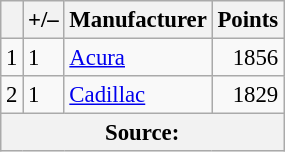<table class="wikitable" style="font-size: 95%;">
<tr>
<th scope="col"></th>
<th scope="col">+/–</th>
<th scope="col">Manufacturer</th>
<th scope="col">Points</th>
</tr>
<tr>
<td align=center>1</td>
<td align="left"> 1</td>
<td> <a href='#'>Acura</a></td>
<td align=right>1856</td>
</tr>
<tr>
<td align=center>2</td>
<td align="left"> 1</td>
<td> <a href='#'>Cadillac</a></td>
<td align=right>1829</td>
</tr>
<tr>
<th colspan=5>Source:</th>
</tr>
</table>
